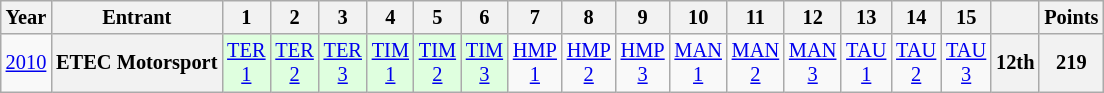<table class="wikitable" style="text-align:center; font-size:85%">
<tr>
<th>Year</th>
<th>Entrant</th>
<th>1</th>
<th>2</th>
<th>3</th>
<th>4</th>
<th>5</th>
<th>6</th>
<th>7</th>
<th>8</th>
<th>9</th>
<th>10</th>
<th>11</th>
<th>12</th>
<th>13</th>
<th>14</th>
<th>15</th>
<th></th>
<th>Points</th>
</tr>
<tr>
<td><a href='#'>2010</a></td>
<th>ETEC Motorsport</th>
<td style="background:#DFFFDF;"><a href='#'>TER<br>1</a><br></td>
<td style="background:#DFFFDF;"><a href='#'>TER<br>2</a><br></td>
<td style="background:#DFFFDF;"><a href='#'>TER<br>3</a><br></td>
<td style="background:#DFFFDF;"><a href='#'>TIM<br>1</a><br></td>
<td style="background:#DFFFDF;"><a href='#'>TIM<br>2</a><br></td>
<td style="background:#DFFFDF;"><a href='#'>TIM<br>3</a><br></td>
<td><a href='#'>HMP<br>1</a></td>
<td><a href='#'>HMP<br>2</a></td>
<td><a href='#'>HMP<br>3</a></td>
<td><a href='#'>MAN<br>1</a></td>
<td><a href='#'>MAN<br>2</a></td>
<td><a href='#'>MAN<br>3</a></td>
<td><a href='#'>TAU<br>1</a></td>
<td><a href='#'>TAU<br>2</a></td>
<td><a href='#'>TAU<br>3</a></td>
<th>12th</th>
<th>219</th>
</tr>
</table>
